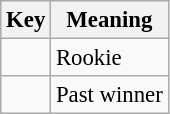<table class="wikitable" style="font-size: 95%;">
<tr>
<th>Key</th>
<th>Meaning</th>
</tr>
<tr>
<td align="center"><strong></strong></td>
<td>Rookie</td>
</tr>
<tr>
<td align="center"><strong></strong></td>
<td>Past winner</td>
</tr>
</table>
